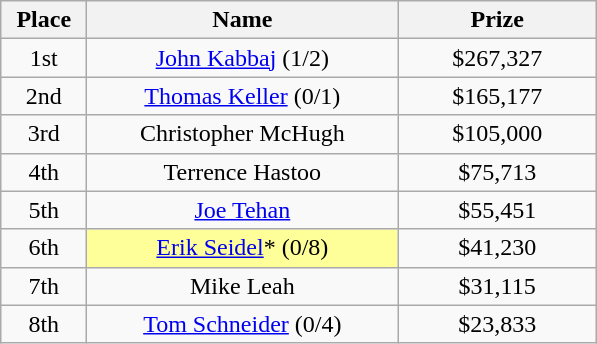<table class="wikitable">
<tr>
<th width="50">Place</th>
<th width="200">Name</th>
<th width="125">Prize</th>
</tr>
<tr>
<td align = "center">1st</td>
<td align = "center"><a href='#'>John Kabbaj</a> (1/2)</td>
<td align = "center">$267,327</td>
</tr>
<tr>
<td align = "center">2nd</td>
<td align = "center"><a href='#'>Thomas Keller</a> (0/1)</td>
<td align = "center">$165,177</td>
</tr>
<tr>
<td align = "center">3rd</td>
<td align = "center">Christopher McHugh</td>
<td align = "center">$105,000</td>
</tr>
<tr>
<td align = "center">4th</td>
<td align = "center">Terrence Hastoo</td>
<td align = "center">$75,713</td>
</tr>
<tr>
<td align = "center">5th</td>
<td align = "center"><a href='#'>Joe Tehan</a></td>
<td align = "center">$55,451</td>
</tr>
<tr>
<td align = "center">6th</td>
<td align = "center" bgcolor="#FFFF99"><a href='#'>Erik Seidel</a>* (0/8)</td>
<td align = "center">$41,230</td>
</tr>
<tr>
<td align = "center">7th</td>
<td align = "center">Mike Leah</td>
<td align = "center">$31,115</td>
</tr>
<tr>
<td align = "center">8th</td>
<td align = "center"><a href='#'>Tom Schneider</a> (0/4)</td>
<td align = "center">$23,833</td>
</tr>
</table>
